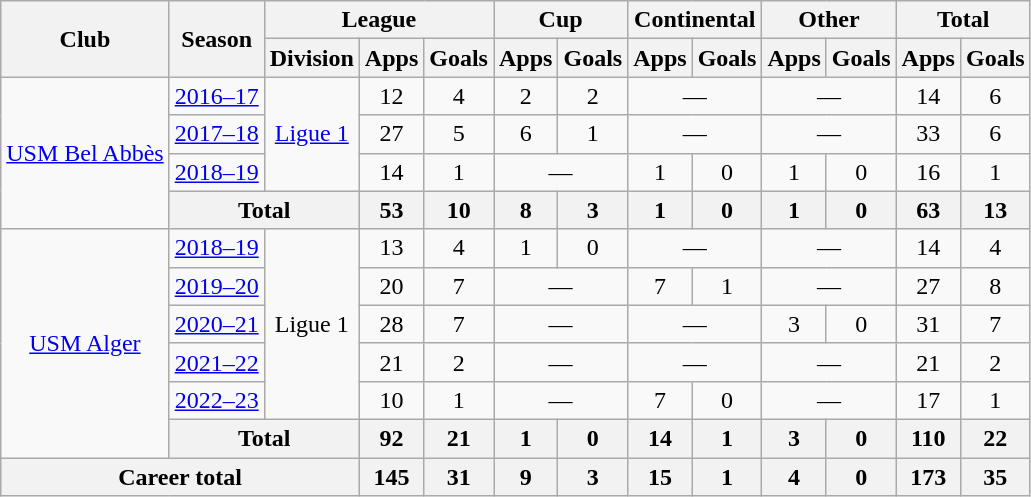<table class="wikitable" style="text-align: center;">
<tr>
<th rowspan="2">Club</th>
<th rowspan="2">Season</th>
<th colspan="3">League</th>
<th colspan="2">Cup</th>
<th colspan="2">Continental</th>
<th colspan="2">Other</th>
<th colspan="2">Total</th>
</tr>
<tr>
<th>Division</th>
<th>Apps</th>
<th>Goals</th>
<th>Apps</th>
<th>Goals</th>
<th>Apps</th>
<th>Goals</th>
<th>Apps</th>
<th>Goals</th>
<th>Apps</th>
<th>Goals</th>
</tr>
<tr>
<td rowspan=4><a href='#'>USM Bel Abbès</a></td>
<td><a href='#'>2016–17</a></td>
<td rowspan=3><a href='#'>Ligue 1</a></td>
<td>12</td>
<td>4</td>
<td>2</td>
<td>2</td>
<td colspan=2>—</td>
<td colspan=2>—</td>
<td>14</td>
<td>6</td>
</tr>
<tr>
<td><a href='#'>2017–18</a></td>
<td>27</td>
<td>5</td>
<td>6</td>
<td>1</td>
<td colspan=2>—</td>
<td colspan=2>—</td>
<td>33</td>
<td>6</td>
</tr>
<tr>
<td><a href='#'>2018–19</a></td>
<td>14</td>
<td>1</td>
<td colspan=2>—</td>
<td>1</td>
<td>0</td>
<td>1</td>
<td>0</td>
<td>16</td>
<td>1</td>
</tr>
<tr>
<th colspan="2">Total</th>
<th>53</th>
<th>10</th>
<th>8</th>
<th>3</th>
<th>1</th>
<th>0</th>
<th>1</th>
<th>0</th>
<th>63</th>
<th>13</th>
</tr>
<tr>
<td rowspan=6><a href='#'>USM Alger</a></td>
<td><a href='#'>2018–19</a></td>
<td rowspan=5>Ligue 1</td>
<td>13</td>
<td>4</td>
<td>1</td>
<td>0</td>
<td colspan=2>—</td>
<td colspan=2>—</td>
<td>14</td>
<td>4</td>
</tr>
<tr>
<td><a href='#'>2019–20</a></td>
<td>20</td>
<td>7</td>
<td colspan=2>—</td>
<td>7</td>
<td>1</td>
<td colspan=2>—</td>
<td>27</td>
<td>8</td>
</tr>
<tr>
<td><a href='#'>2020–21</a></td>
<td>28</td>
<td>7</td>
<td colspan=2>—</td>
<td colspan=2>—</td>
<td>3</td>
<td>0</td>
<td>31</td>
<td>7</td>
</tr>
<tr>
<td><a href='#'>2021–22</a></td>
<td>21</td>
<td>2</td>
<td colspan=2>—</td>
<td colspan=2>—</td>
<td colspan=2>—</td>
<td>21</td>
<td>2</td>
</tr>
<tr>
<td><a href='#'>2022–23</a></td>
<td>10</td>
<td>1</td>
<td colspan=2>—</td>
<td>7</td>
<td>0</td>
<td colspan=2>—</td>
<td>17</td>
<td>1</td>
</tr>
<tr>
<th colspan="2">Total</th>
<th>92</th>
<th>21</th>
<th>1</th>
<th>0</th>
<th>14</th>
<th>1</th>
<th>3</th>
<th>0</th>
<th>110</th>
<th>22</th>
</tr>
<tr>
<th colspan="3">Career total</th>
<th>145</th>
<th>31</th>
<th>9</th>
<th>3</th>
<th>15</th>
<th>1</th>
<th>4</th>
<th>0</th>
<th>173</th>
<th>35</th>
</tr>
</table>
